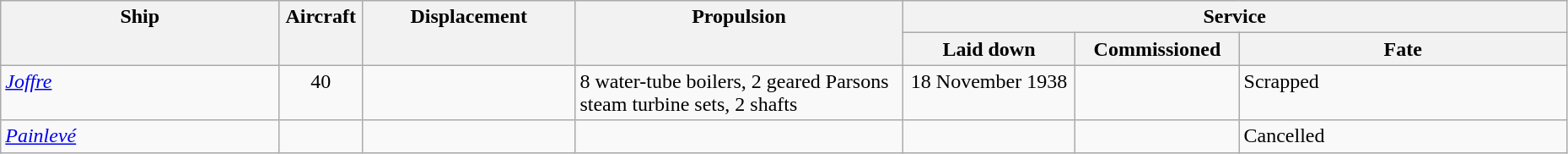<table class="wikitable" style="width:98%;">
<tr valign="top"|- valign="top">
<th style="width:17%; text-align:center;" rowspan="2">Ship</th>
<th style="width:5%; text-align:center;" rowspan="2">Aircraft</th>
<th style="width:13%; text-align:center;" rowspan="2">Displacement</th>
<th style="width:20%; text-align:center;" rowspan="2">Propulsion</th>
<th style="width:40%; text-align:center;" colspan="3">Service</th>
</tr>
<tr valign="top">
<th style="width:10%; text-align:center;">Laid down</th>
<th style="width:10%; text-align:center;">Commissioned</th>
<th style="width:20%; text-align:center;">Fate</th>
</tr>
<tr valign="top">
<td align= left><em><a href='#'>Joffre</a></em></td>
<td style="text-align:center;">40</td>
<td style="text-align:center;"></td>
<td align= left>8 water-tube boilers, 2 geared Parsons steam turbine sets, 2 shafts</td>
<td style="text-align:center;">18 November 1938</td>
<td style="text-align:center;"></td>
<td align= left>Scrapped</td>
</tr>
<tr valign="top">
<td align= left><em><a href='#'>Painlevé</a></em></td>
<td style="text-align:center;"></td>
<td style="text-align:center;"></td>
<td align= left></td>
<td style="text-align:center;"></td>
<td style="text-align:center;"></td>
<td align= left>Cancelled</td>
</tr>
</table>
